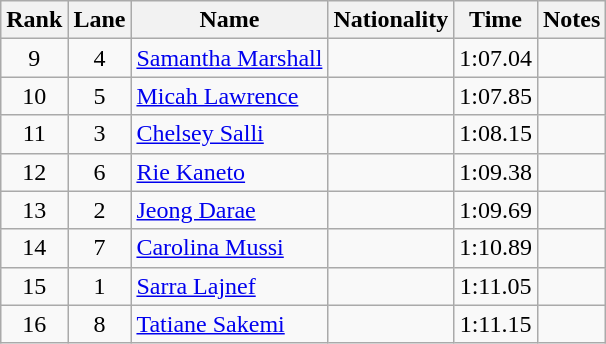<table class="wikitable sortable" style="text-align:center">
<tr>
<th>Rank</th>
<th>Lane</th>
<th>Name</th>
<th>Nationality</th>
<th>Time</th>
<th>Notes</th>
</tr>
<tr>
<td>9</td>
<td>4</td>
<td align=left><a href='#'>Samantha Marshall</a></td>
<td align=left></td>
<td>1:07.04</td>
<td></td>
</tr>
<tr>
<td>10</td>
<td>5</td>
<td align=left><a href='#'>Micah Lawrence</a></td>
<td align=left></td>
<td>1:07.85</td>
<td></td>
</tr>
<tr>
<td>11</td>
<td>3</td>
<td align=left><a href='#'>Chelsey Salli</a></td>
<td align=left></td>
<td>1:08.15</td>
<td></td>
</tr>
<tr>
<td>12</td>
<td>6</td>
<td align=left><a href='#'>Rie Kaneto</a></td>
<td align=left></td>
<td>1:09.38</td>
<td></td>
</tr>
<tr>
<td>13</td>
<td>2</td>
<td align=left><a href='#'>Jeong Darae</a></td>
<td align=left></td>
<td>1:09.69</td>
<td></td>
</tr>
<tr>
<td>14</td>
<td>7</td>
<td align=left><a href='#'>Carolina Mussi</a></td>
<td align=left></td>
<td>1:10.89</td>
<td></td>
</tr>
<tr>
<td>15</td>
<td>1</td>
<td align=left><a href='#'>Sarra Lajnef</a></td>
<td align=left></td>
<td>1:11.05</td>
<td></td>
</tr>
<tr>
<td>16</td>
<td>8</td>
<td align=left><a href='#'>Tatiane Sakemi</a></td>
<td align=left></td>
<td>1:11.15</td>
<td></td>
</tr>
</table>
